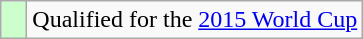<table class="wikitable" style="text-align:left">
<tr>
<td width=10px bgcolor=#ccffcc></td>
<td>Qualified for the <a href='#'>2015 World Cup</a></td>
</tr>
</table>
